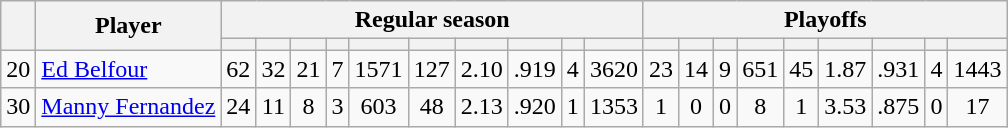<table class="wikitable plainrowheaders" style="text-align:center;">
<tr>
<th scope="col" rowspan="2"></th>
<th scope="col" rowspan="2">Player</th>
<th scope=colgroup colspan=10>Regular season</th>
<th scope=colgroup colspan=9>Playoffs</th>
</tr>
<tr>
<th scope="col"></th>
<th scope="col"></th>
<th scope="col"></th>
<th scope="col"></th>
<th scope="col"></th>
<th scope="col"></th>
<th scope="col"></th>
<th scope="col"></th>
<th scope="col"></th>
<th scope="col"></th>
<th scope="col"></th>
<th scope="col"></th>
<th scope="col"></th>
<th scope="col"></th>
<th scope="col"></th>
<th scope="col"></th>
<th scope="col"></th>
<th scope="col"></th>
<th scope="col"></th>
</tr>
<tr>
<td scope="row">20</td>
<td align="left"><a href='#'>Ed Belfour</a></td>
<td>62</td>
<td>32</td>
<td>21</td>
<td>7</td>
<td>1571</td>
<td>127</td>
<td>2.10</td>
<td>.919</td>
<td>4</td>
<td>3620</td>
<td>23</td>
<td>14</td>
<td>9</td>
<td>651</td>
<td>45</td>
<td>1.87</td>
<td>.931</td>
<td>4</td>
<td>1443</td>
</tr>
<tr>
<td scope="row">30</td>
<td align="left"><a href='#'>Manny Fernandez</a></td>
<td>24</td>
<td>11</td>
<td>8</td>
<td>3</td>
<td>603</td>
<td>48</td>
<td>2.13</td>
<td>.920</td>
<td>1</td>
<td>1353</td>
<td>1</td>
<td>0</td>
<td>0</td>
<td>8</td>
<td>1</td>
<td>3.53</td>
<td>.875</td>
<td>0</td>
<td>17</td>
</tr>
</table>
